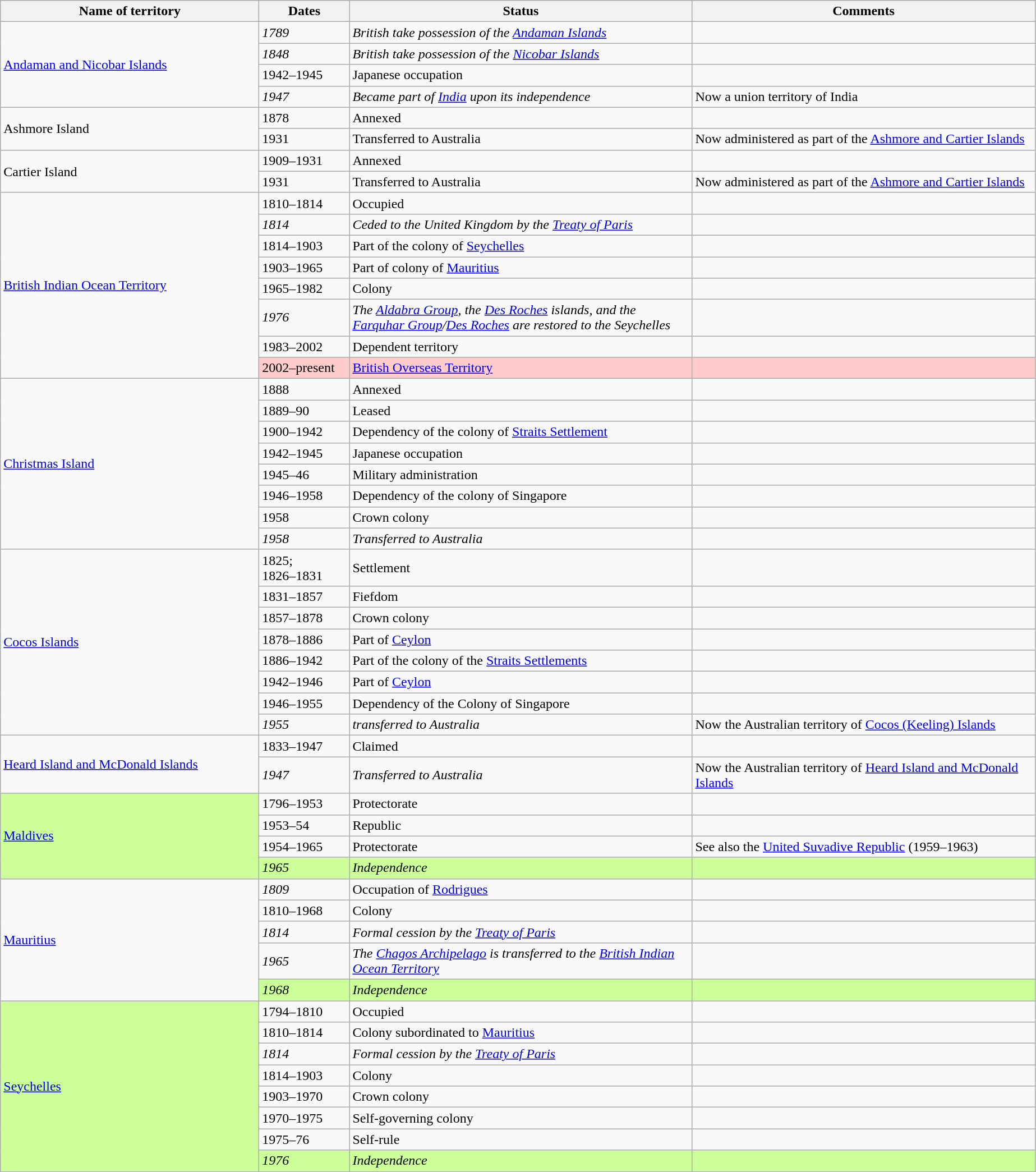<table class="wikitable sortable">
<tr>
<th width="300">Name of territory</th>
<th width="100">Dates</th>
<th width="400">Status</th>
<th width="400">Comments</th>
</tr>
<tr>
<td rowspan="4"><a href='#'>Andaman and Nicobar Islands</a></td>
<td><em>1789</em></td>
<td><em>British take possession of the <a href='#'>Andaman Islands</a></em></td>
<td></td>
</tr>
<tr>
<td><em>1848</em></td>
<td><em>British take possession of the <a href='#'>Nicobar Islands</a></em></td>
<td></td>
</tr>
<tr>
<td>1942–1945</td>
<td>Japanese occupation</td>
<td></td>
</tr>
<tr>
<td><em>1947</em></td>
<td><em>Became part of <a href='#'>India</a> upon its independence</em></td>
<td>Now a union territory of India</td>
</tr>
<tr>
<td rowspan="2">Ashmore Island</td>
<td>1878</td>
<td>Annexed</td>
<td></td>
</tr>
<tr>
<td>1931</td>
<td>Transferred to Australia</td>
<td>Now administered as part of the <a href='#'>Ashmore and Cartier Islands</a></td>
</tr>
<tr>
<td rowspan="2">Cartier Island</td>
<td>1909–1931</td>
<td>Annexed</td>
<td></td>
</tr>
<tr>
<td>1931</td>
<td>Transferred to Australia</td>
<td>Now administered as part of the <a href='#'>Ashmore and Cartier Islands</a></td>
</tr>
<tr>
<td rowspan="8"><a href='#'>British Indian Ocean Territory</a></td>
<td>1810–1814</td>
<td>Occupied</td>
<td></td>
</tr>
<tr>
<td><em>1814</em></td>
<td><em>Ceded to the United Kingdom by the <a href='#'>Treaty of Paris</a></em></td>
<td></td>
</tr>
<tr>
<td>1814–1903</td>
<td>Part of the colony of <a href='#'>Seychelles</a></td>
<td></td>
</tr>
<tr>
<td>1903–1965</td>
<td>Part of colony of <a href='#'>Mauritius</a></td>
<td></td>
</tr>
<tr>
<td>1965–1982</td>
<td>Colony</td>
<td></td>
</tr>
<tr>
<td><em>1976</em></td>
<td><em>The <a href='#'>Aldabra Group</a>, the <a href='#'>Des Roches</a> islands, and the <a href='#'>Farquhar Group</a>/<a href='#'>Des Roches</a> are restored to the Seychelles</em></td>
<td></td>
</tr>
<tr>
<td>1983–2002</td>
<td>Dependent territory</td>
<td></td>
</tr>
<tr>
<td style="background:#ffcccc">2002–present</td>
<td style="background:#ffcccc"><a href='#'>British Overseas Territory</a></td>
<td style="background:#ffcccc"></td>
</tr>
<tr>
<td rowspan="8"><a href='#'>Christmas Island</a></td>
<td>1888</td>
<td>Annexed</td>
<td></td>
</tr>
<tr>
<td>1889–90</td>
<td>Leased</td>
<td></td>
</tr>
<tr>
<td>1900–1942</td>
<td>Dependency of the colony of <a href='#'>Straits Settlement</a></td>
<td></td>
</tr>
<tr>
<td>1942–1945</td>
<td>Japanese occupation</td>
<td></td>
</tr>
<tr>
<td>1945–46</td>
<td>Military administration</td>
<td></td>
</tr>
<tr>
<td>1946–1958</td>
<td>Dependency of the colony of Singapore</td>
<td></td>
</tr>
<tr>
<td>1958</td>
<td>Crown colony</td>
<td></td>
</tr>
<tr>
<td><em>1958</em></td>
<td><em>Transferred to Australia</em></td>
<td></td>
</tr>
<tr>
<td rowspan="8"><a href='#'>Cocos Islands</a></td>
<td>1825; <br>1826–1831</td>
<td>Settlement</td>
<td></td>
</tr>
<tr>
<td>1831–1857</td>
<td>Fiefdom</td>
<td></td>
</tr>
<tr>
<td>1857–1878</td>
<td>Crown colony</td>
<td></td>
</tr>
<tr>
<td>1878–1886</td>
<td>Part of <a href='#'>Ceylon</a></td>
<td></td>
</tr>
<tr>
<td>1886–1942</td>
<td>Part of the colony of the <a href='#'>Straits Settlements</a></td>
<td></td>
</tr>
<tr>
<td>1942–1946</td>
<td>Part of <a href='#'>Ceylon</a></td>
<td></td>
</tr>
<tr>
<td>1946–1955</td>
<td>Dependency of the Colony of Singapore</td>
<td></td>
</tr>
<tr>
<td><em>1955</em></td>
<td><em>transferred to Australia</em></td>
<td>Now the Australian territory of <a href='#'>Cocos (Keeling) Islands</a></td>
</tr>
<tr>
<td rowspan="2"><a href='#'>Heard Island and McDonald Islands</a></td>
<td>1833–1947</td>
<td>Claimed</td>
<td></td>
</tr>
<tr>
<td><em>1947</em></td>
<td><em>Transferred to Australia</em></td>
<td>Now the Australian territory of <a href='#'>Heard Island and McDonald Islands</a></td>
</tr>
<tr>
<td rowspan="4" style="background:#ccff99"><a href='#'>Maldives</a></td>
<td>1796–1953</td>
<td>Protectorate</td>
<td></td>
</tr>
<tr>
<td>1953–54</td>
<td>Republic</td>
<td></td>
</tr>
<tr>
<td>1954–1965</td>
<td>Protectorate</td>
<td>See also the <a href='#'>United Suvadive Republic</a> (1959–1963)</td>
</tr>
<tr>
<td style="background:#ccff99"><em>1965</em></td>
<td style="background:#ccff99"><em>Independence</em></td>
<td style="background:#ccff99"></td>
</tr>
<tr>
<td rowspan="5"><a href='#'>Mauritius</a></td>
<td><em>1809</em></td>
<td>Occupation of <a href='#'>Rodrigues</a></td>
<td></td>
</tr>
<tr>
<td>1810–1968</td>
<td>Colony</td>
<td></td>
</tr>
<tr>
<td><em>1814</em></td>
<td><em>Formal cession by the <a href='#'>Treaty of Paris</a></em></td>
<td></td>
</tr>
<tr>
<td><em>1965</em></td>
<td><em>The <a href='#'>Chagos Archipelago</a> is transferred to the <a href='#'>British Indian Ocean Territory</a></em></td>
<td></td>
</tr>
<tr>
<td style="background:#ccff99"><em>1968</em></td>
<td style="background:#ccff99"><em>Independence</em></td>
<td style="background:#ccff99"></td>
</tr>
<tr>
<td rowspan="8" style="background:#ccff99"><a href='#'>Seychelles</a></td>
<td>1794–1810</td>
<td>Occupied</td>
<td></td>
</tr>
<tr>
<td>1810–1814</td>
<td>Colony subordinated to <a href='#'>Mauritius</a></td>
<td></td>
</tr>
<tr>
<td><em>1814</em></td>
<td><em>Formal cession by the <a href='#'>Treaty of Paris</a></em></td>
<td></td>
</tr>
<tr>
<td>1814–1903</td>
<td>Colony</td>
<td></td>
</tr>
<tr>
<td>1903–1970</td>
<td>Crown colony</td>
<td></td>
</tr>
<tr>
<td>1970–1975</td>
<td>Self-governing colony</td>
<td></td>
</tr>
<tr>
<td>1975–76</td>
<td>Self-rule</td>
<td></td>
</tr>
<tr>
<td style="background:#ccff99"><em>1976</em></td>
<td style="background:#ccff99"><em>Independence</em></td>
<td style="background:#ccff99"></td>
</tr>
<tr>
</tr>
</table>
